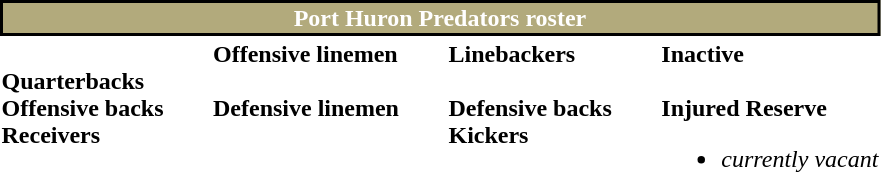<table class="toccolours" style="text-align: left;">
<tr>
<th colspan="7" style="text-align:center; color:white; background:#b2aa7c; border:2px solid black;">Port Huron Predators roster</th>
</tr>
<tr>
<td style="vertical-align:top;"><br><strong>Quarterbacks</strong>

<br><strong>Offensive backs</strong>
<br><strong>Receivers</strong>




</td>
<td width="25"> </td>
<td style="vertical-align:top;"><strong>Offensive linemen</strong><br>


<br><strong>Defensive linemen</strong>



</td>
<td width="25"> </td>
<td style="vertical-align:top;"><strong>Linebackers</strong><br>
<br><strong>Defensive backs</strong>


<br><strong>Kickers</strong>
</td>
<td width="25"> </td>
<td style="vertical-align:top;"><strong>Inactive</strong><br>










<br><strong>Injured Reserve</strong> <ul><li><em>currently vacant<strong></li></ul></td>
</tr>
</table>
